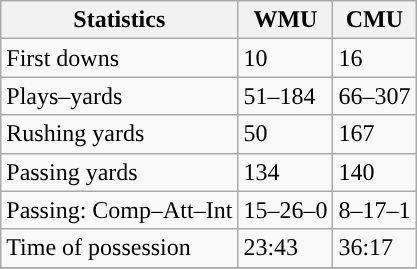<table class="wikitable" style="float: left;">
<tr>
<th>Statistics</th>
<th>WMU</th>
<th>CMU</th>
</tr>
<tr>
<td>First downs</td>
<td>10</td>
<td>16</td>
</tr>
<tr>
<td>Plays–yards</td>
<td>51–184</td>
<td>66–307</td>
</tr>
<tr>
<td>Rushing yards</td>
<td>50</td>
<td>167</td>
</tr>
<tr>
<td>Passing yards</td>
<td>134</td>
<td>140</td>
</tr>
<tr>
<td>Passing: Comp–Att–Int</td>
<td>15–26–0</td>
<td>8–17–1</td>
</tr>
<tr>
<td>Time of possession</td>
<td>23:43</td>
<td>36:17</td>
</tr>
<tr>
</tr>
</table>
